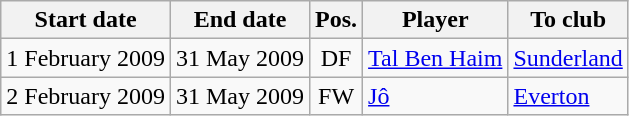<table class="wikitable">
<tr>
<th>Start date</th>
<th>End date</th>
<th>Pos.</th>
<th>Player</th>
<th>To club</th>
</tr>
<tr>
<td>1 February 2009</td>
<td>31 May  2009</td>
<td style="text-align:center;">DF</td>
<td> <a href='#'>Tal Ben Haim</a></td>
<td> <a href='#'>Sunderland</a></td>
</tr>
<tr>
<td>2 February 2009</td>
<td>31 May  2009</td>
<td style="text-align:center;">FW</td>
<td> <a href='#'>Jô</a></td>
<td> <a href='#'>Everton</a></td>
</tr>
</table>
